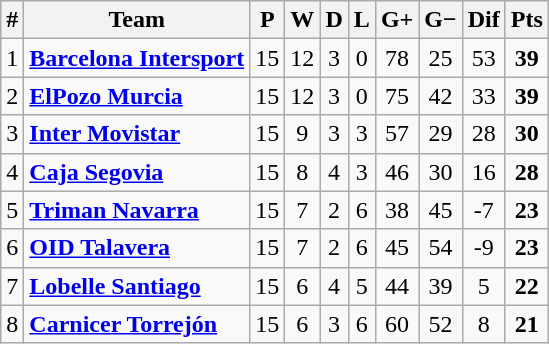<table class="wikitable sortable" style="text-align: center;">
<tr>
<th align="center">#</th>
<th align="center">Team</th>
<th align="center">P</th>
<th align="center">W</th>
<th align="center">D</th>
<th align="center">L</th>
<th align="center">G+</th>
<th align="center">G−</th>
<th align="center">Dif</th>
<th align="center">Pts</th>
</tr>
<tr>
<td>1</td>
<td align=left><strong><a href='#'>Barcelona Intersport</a></strong></td>
<td>15</td>
<td>12</td>
<td>3</td>
<td>0</td>
<td>78</td>
<td>25</td>
<td>53</td>
<td><strong>39</strong></td>
</tr>
<tr>
<td>2</td>
<td align=left><strong><a href='#'>ElPozo Murcia</a></strong></td>
<td>15</td>
<td>12</td>
<td>3</td>
<td>0</td>
<td>75</td>
<td>42</td>
<td>33</td>
<td><strong>39</strong></td>
</tr>
<tr>
<td>3</td>
<td align=left><strong><a href='#'>Inter Movistar</a></strong></td>
<td>15</td>
<td>9</td>
<td>3</td>
<td>3</td>
<td>57</td>
<td>29</td>
<td>28</td>
<td><strong>30</strong></td>
</tr>
<tr>
<td>4</td>
<td align=left><strong><a href='#'>Caja Segovia</a></strong></td>
<td>15</td>
<td>8</td>
<td>4</td>
<td>3</td>
<td>46</td>
<td>30</td>
<td>16</td>
<td><strong>28</strong></td>
</tr>
<tr>
<td>5</td>
<td align=left><strong><a href='#'>Triman Navarra</a></strong></td>
<td>15</td>
<td>7</td>
<td>2</td>
<td>6</td>
<td>38</td>
<td>45</td>
<td>-7</td>
<td><strong>23</strong></td>
</tr>
<tr>
<td>6</td>
<td align=left><strong><a href='#'>OID Talavera</a></strong></td>
<td>15</td>
<td>7</td>
<td>2</td>
<td>6</td>
<td>45</td>
<td>54</td>
<td>-9</td>
<td><strong>23</strong></td>
</tr>
<tr>
<td>7</td>
<td align=left><strong><a href='#'>Lobelle Santiago</a></strong></td>
<td>15</td>
<td>6</td>
<td>4</td>
<td>5</td>
<td>44</td>
<td>39</td>
<td>5</td>
<td><strong>22</strong></td>
</tr>
<tr>
<td>8</td>
<td align=left><strong><a href='#'>Carnicer Torrejón</a></strong></td>
<td>15</td>
<td>6</td>
<td>3</td>
<td>6</td>
<td>60</td>
<td>52</td>
<td>8</td>
<td><strong>21</strong></td>
</tr>
</table>
